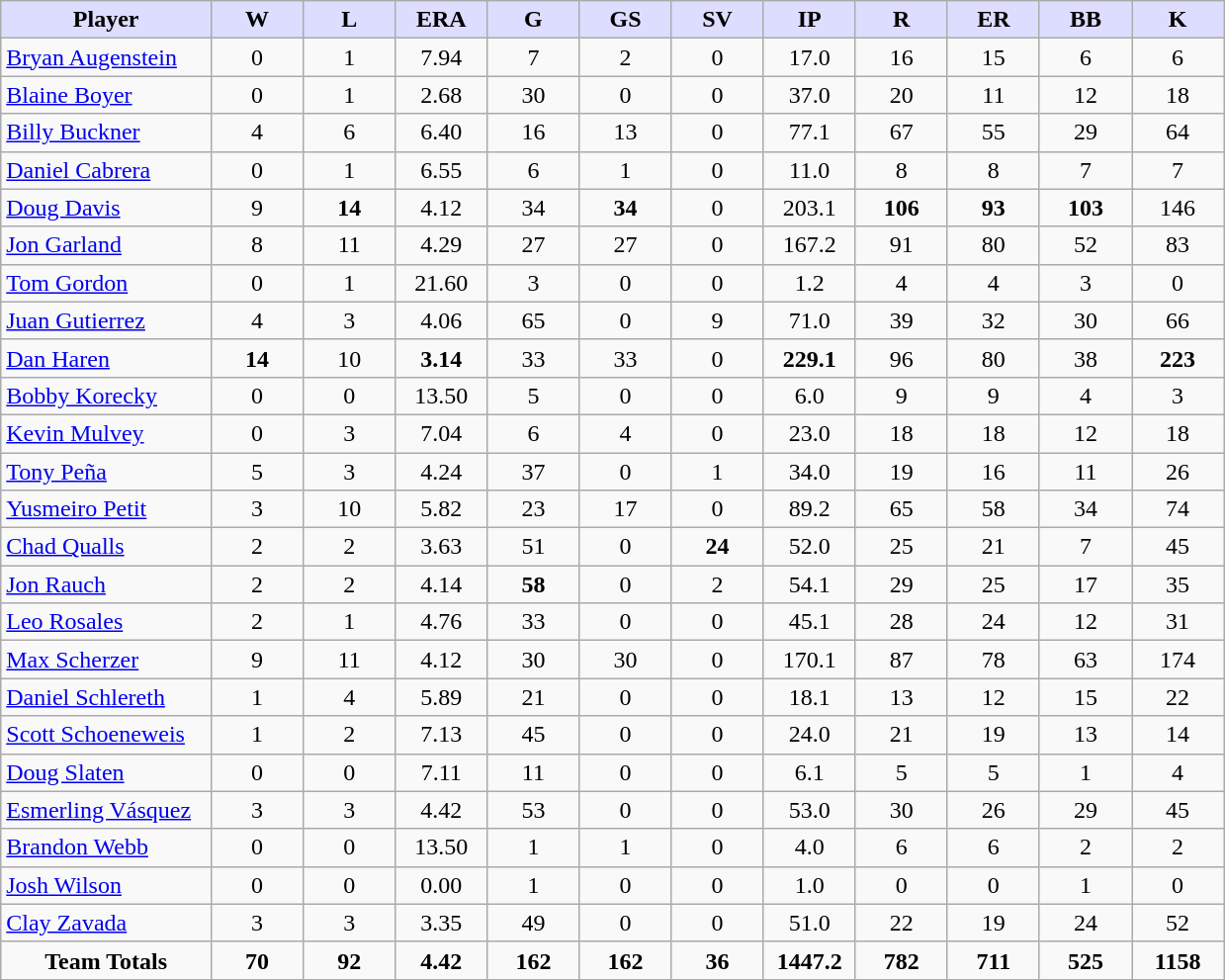<table class="wikitable" style="text-align:center;">
<tr>
<th style="background:#ddf; width:16%;">Player</th>
<th style="background:#ddf; width:7%;">W</th>
<th style="background:#ddf; width:7%;">L</th>
<th style="background:#ddf; width:7%;">ERA</th>
<th style="background:#ddf; width:7%;">G</th>
<th style="background:#ddf; width:7%;">GS</th>
<th style="background:#ddf; width:7%;">SV</th>
<th style="background:#ddf; width:7%;">IP</th>
<th style="background:#ddf; width:7%;">R</th>
<th style="background:#ddf; width:7%;">ER</th>
<th style="background:#ddf; width:7%;">BB</th>
<th style="background:#ddf; width:7%;">K</th>
</tr>
<tr>
<td style="text-align:left;"><a href='#'>Bryan Augenstein</a></td>
<td style="text-align:center;">0</td>
<td style="text-align:center;">1</td>
<td style="text-align:center;">7.94</td>
<td style="text-align:center;">7</td>
<td style="text-align:center;">2</td>
<td style="text-align:center;">0</td>
<td style="text-align:center;">17.0</td>
<td style="text-align:center;">16</td>
<td style="text-align:center;">15</td>
<td style="text-align:center;">6</td>
<td style="text-align:center;">6</td>
</tr>
<tr>
<td style="text-align:left;"><a href='#'>Blaine Boyer</a></td>
<td style="text-align:center;">0</td>
<td style="text-align:center;">1</td>
<td style="text-align:center;">2.68</td>
<td style="text-align:center;">30</td>
<td style="text-align:center;">0</td>
<td style="text-align:center;">0</td>
<td style="text-align:center;">37.0</td>
<td style="text-align:center;">20</td>
<td style="text-align:center;">11</td>
<td style="text-align:center;">12</td>
<td style="text-align:center;">18</td>
</tr>
<tr>
<td style="text-align:left;"><a href='#'>Billy Buckner</a></td>
<td style="text-align:center">4</td>
<td style="text-align:center">6</td>
<td style="text-align:center">6.40</td>
<td style="text-align:center">16</td>
<td style="text-align:center">13</td>
<td style="text-align:center">0</td>
<td style="text-align:center">77.1</td>
<td style="text-align:center">67</td>
<td style="text-align:center">55</td>
<td style="text-align:center">29</td>
<td style="text-align:center">64</td>
</tr>
<tr>
<td style="text-align:left;"><a href='#'>Daniel Cabrera</a></td>
<td style="text-align:center;">0</td>
<td style="text-align:center;">1</td>
<td style="text-align:center;">6.55</td>
<td style="text-align:center;">6</td>
<td style="text-align:center;">1</td>
<td style="text-align:center;">0</td>
<td style="text-align:center;">11.0</td>
<td style="text-align:center;">8</td>
<td style="text-align:center;">8</td>
<td style="text-align:center;">7</td>
<td style="text-align:center;">7</td>
</tr>
<tr>
<td style="text-align:left;"><a href='#'>Doug Davis</a></td>
<td style="text-align:center">9</td>
<td style="text-align:center"><strong>14</strong></td>
<td style="text-align:center">4.12</td>
<td style="text-align:center">34</td>
<td style="text-align:center"><strong>34</strong></td>
<td style="text-align:center">0</td>
<td style="text-align:center">203.1</td>
<td style="text-align:center"><strong>106</strong></td>
<td style="text-align:center"><strong>93</strong></td>
<td style="text-align:center"><strong>103</strong></td>
<td style="text-align:center">146</td>
</tr>
<tr>
<td style="text-align:left;"><a href='#'>Jon Garland</a></td>
<td style="text-align:center">8</td>
<td style="text-align:center">11</td>
<td style="text-align:center">4.29</td>
<td style="text-align:center">27</td>
<td style="text-align:center">27</td>
<td style="text-align:center">0</td>
<td style="text-align:center">167.2</td>
<td style="text-align:center">91</td>
<td style="text-align:center">80</td>
<td style="text-align:center">52</td>
<td style="text-align:center">83</td>
</tr>
<tr>
<td style="text-align:left;"><a href='#'>Tom Gordon</a></td>
<td style="text-align:center">0</td>
<td style="text-align:center">1</td>
<td style="text-align:center">21.60</td>
<td style="text-align:center">3</td>
<td style="text-align:center">0</td>
<td style="text-align:center">0</td>
<td style="text-align:center">1.2</td>
<td style="text-align:center">4</td>
<td style="text-align:center">4</td>
<td style="text-align:center">3</td>
<td style="text-align:center">0</td>
</tr>
<tr>
<td style="text-align:left;"><a href='#'>Juan Gutierrez</a></td>
<td style="text-align:center">4</td>
<td style="text-align:center">3</td>
<td style="text-align:center">4.06</td>
<td style="text-align:center">65</td>
<td style="text-align:center">0</td>
<td style="text-align:center">9</td>
<td style="text-align:center">71.0</td>
<td style="text-align:center">39</td>
<td style="text-align:center">32</td>
<td style="text-align:center">30</td>
<td style="text-align:center">66</td>
</tr>
<tr>
<td style="text-align:left;"><a href='#'>Dan Haren</a></td>
<td style="text-align:center"><strong>14</strong></td>
<td style="text-align:center">10</td>
<td style="text-align:center"><strong>3.14</strong></td>
<td style="text-align:center">33</td>
<td style="text-align:center">33</td>
<td style="text-align:center">0</td>
<td style="text-align:center"><strong>229.1</strong></td>
<td style="text-align:center">96</td>
<td style="text-align:center">80</td>
<td style="text-align:center">38</td>
<td style="text-align:center"><strong>223</strong></td>
</tr>
<tr>
<td style="text-align:left;"><a href='#'>Bobby Korecky</a></td>
<td style="text-align:center">0</td>
<td style="text-align:center">0</td>
<td style="text-align:center">13.50</td>
<td style="text-align:center">5</td>
<td style="text-align:center">0</td>
<td style="text-align:center">0</td>
<td style="text-align:center">6.0</td>
<td style="text-align:center">9</td>
<td style="text-align:center">9</td>
<td style="text-align:center">4</td>
<td style="text-align:center">3</td>
</tr>
<tr>
<td style="text-align:left;"><a href='#'>Kevin Mulvey</a></td>
<td style="text-align:center;">0</td>
<td style="text-align:center;">3</td>
<td style="text-align:center;">7.04</td>
<td style="text-align:center;">6</td>
<td style="text-align:center;">4</td>
<td style="text-align:center;">0</td>
<td style="text-align:center;">23.0</td>
<td style="text-align:center;">18</td>
<td style="text-align:center;">18</td>
<td style="text-align:center;">12</td>
<td style="text-align:center;">18</td>
</tr>
<tr>
<td style="text-align:left;"><a href='#'>Tony Peña</a></td>
<td style="text-align:center">5</td>
<td style="text-align:center">3</td>
<td style="text-align:center">4.24</td>
<td style="text-align:center">37</td>
<td style="text-align:center">0</td>
<td style="text-align:center">1</td>
<td style="text-align:center">34.0</td>
<td style="text-align:center">19</td>
<td style="text-align:center">16</td>
<td style="text-align:center">11</td>
<td style="text-align:center">26</td>
</tr>
<tr>
<td style="text-align:left;"><a href='#'>Yusmeiro Petit</a></td>
<td style="text-align:center">3</td>
<td style="text-align:center">10</td>
<td style="text-align:center">5.82</td>
<td style="text-align:center">23</td>
<td style="text-align:center">17</td>
<td style="text-align:center">0</td>
<td style="text-align:center">89.2</td>
<td style="text-align:center">65</td>
<td style="text-align:center">58</td>
<td style="text-align:center">34</td>
<td style="text-align:center">74</td>
</tr>
<tr>
<td style="text-align:left;"><a href='#'>Chad Qualls</a></td>
<td style="text-align:center">2</td>
<td style="text-align:center">2</td>
<td style="text-align:center">3.63</td>
<td style="text-align:center">51</td>
<td style="text-align:center">0</td>
<td style="text-align:center"><strong>24</strong></td>
<td style="text-align:center">52.0</td>
<td style="text-align:center">25</td>
<td style="text-align:center">21</td>
<td style="text-align:center">7</td>
<td style="text-align:center">45</td>
</tr>
<tr>
<td style="text-align:left;"><a href='#'>Jon Rauch</a></td>
<td style="text-align:center">2</td>
<td style="text-align:center">2</td>
<td style="text-align:center">4.14</td>
<td style="text-align:center"><strong>58</strong></td>
<td style="text-align:center">0</td>
<td style="text-align:center">2</td>
<td style="text-align:center">54.1</td>
<td style="text-align:center">29</td>
<td style="text-align:center">25</td>
<td style="text-align:center">17</td>
<td style="text-align:center">35</td>
</tr>
<tr>
<td style="text-align:left;"><a href='#'>Leo Rosales</a></td>
<td style="text-align:center">2</td>
<td style="text-align:center">1</td>
<td style="text-align:center">4.76</td>
<td style="text-align:center">33</td>
<td style="text-align:center">0</td>
<td style="text-align:center">0</td>
<td style="text-align:center">45.1</td>
<td style="text-align:center">28</td>
<td style="text-align:center">24</td>
<td style="text-align:center">12</td>
<td style="text-align:center">31</td>
</tr>
<tr>
<td style="text-align:left;"><a href='#'>Max Scherzer</a></td>
<td style="text-align:center">9</td>
<td style="text-align:center">11</td>
<td style="text-align:center">4.12</td>
<td style="text-align:center">30</td>
<td style="text-align:center">30</td>
<td style="text-align:center">0</td>
<td style="text-align:center">170.1</td>
<td style="text-align:center">87</td>
<td style="text-align:center">78</td>
<td style="text-align:center">63</td>
<td style="text-align:center">174</td>
</tr>
<tr>
<td style="text-align:left;"><a href='#'>Daniel Schlereth</a></td>
<td style="text-align:center">1</td>
<td style="text-align:center">4</td>
<td style="text-align:center">5.89</td>
<td style="text-align:center">21</td>
<td style="text-align:center">0</td>
<td style="text-align:center">0</td>
<td style="text-align:center">18.1</td>
<td style="text-align:center">13</td>
<td style="text-align:center">12</td>
<td style="text-align:center">15</td>
<td style="text-align:center">22</td>
</tr>
<tr>
<td style="text-align:left;"><a href='#'>Scott Schoeneweis</a></td>
<td style="text-align:center">1</td>
<td style="text-align:center">2</td>
<td style="text-align:center">7.13</td>
<td style="text-align:center">45</td>
<td style="text-align:center">0</td>
<td style="text-align:center">0</td>
<td style="text-align:center">24.0</td>
<td style="text-align:center">21</td>
<td style="text-align:center">19</td>
<td style="text-align:center">13</td>
<td style="text-align:center">14</td>
</tr>
<tr>
<td style="text-align:left;"><a href='#'>Doug Slaten</a></td>
<td style="text-align:center">0</td>
<td style="text-align:center">0</td>
<td style="text-align:center">7.11</td>
<td style="text-align:center">11</td>
<td style="text-align:center">0</td>
<td style="text-align:center">0</td>
<td style="text-align:center">6.1</td>
<td style="text-align:center">5</td>
<td style="text-align:center">5</td>
<td style="text-align:center">1</td>
<td style="text-align:center">4</td>
</tr>
<tr>
<td style="text-align:left;"><a href='#'>Esmerling Vásquez</a></td>
<td style="text-align:center">3</td>
<td style="text-align:center">3</td>
<td style="text-align:center">4.42</td>
<td style="text-align:center">53</td>
<td style="text-align:center">0</td>
<td style="text-align:center">0</td>
<td style="text-align:center">53.0</td>
<td style="text-align:center">30</td>
<td style="text-align:center">26</td>
<td style="text-align:center">29</td>
<td style="text-align:center">45</td>
</tr>
<tr>
<td style="text-align:left;"><a href='#'>Brandon Webb</a></td>
<td style="text-align:center">0</td>
<td style="text-align:center">0</td>
<td style="text-align:center">13.50</td>
<td style="text-align:center">1</td>
<td style="text-align:center">1</td>
<td style="text-align:center">0</td>
<td style="text-align:center">4.0</td>
<td style="text-align:center">6</td>
<td style="text-align:center">6</td>
<td style="text-align:center">2</td>
<td style="text-align:center">2</td>
</tr>
<tr>
<td style="text-align:left;"><a href='#'>Josh Wilson</a></td>
<td style="text-align:center">0</td>
<td style="text-align:center">0</td>
<td style="text-align:center">0.00</td>
<td style="text-align:center">1</td>
<td style="text-align:center">0</td>
<td style="text-align:center">0</td>
<td style="text-align:center">1.0</td>
<td style="text-align:center">0</td>
<td style="text-align:center">0</td>
<td style="text-align:center">1</td>
<td style="text-align:center">0</td>
</tr>
<tr>
<td style="text-align:left;"><a href='#'>Clay Zavada</a></td>
<td style="text-align:center">3</td>
<td style="text-align:center">3</td>
<td style="text-align:center">3.35</td>
<td style="text-align:center">49</td>
<td style="text-align:center">0</td>
<td style="text-align:center">0</td>
<td style="text-align:center">51.0</td>
<td style="text-align:center">22</td>
<td style="text-align:center">19</td>
<td style="text-align:center">24</td>
<td style="text-align:center">52</td>
</tr>
<tr>
<td style="text-align:center"><strong>Team Totals</strong></td>
<td style="text-align:center"><strong>70</strong></td>
<td style="text-align:center"><strong>92</strong></td>
<td style="text-align:center"><strong>4.42</strong></td>
<td style="text-align:center"><strong>162</strong></td>
<td style="text-align:center"><strong>162</strong></td>
<td style="text-align:center"><strong>36</strong></td>
<td style="text-align:center"><strong>1447.2</strong></td>
<td style="text-align:center"><strong>782</strong></td>
<td style="text-align:center"><strong>711</strong></td>
<td style="text-align:center"><strong>525</strong></td>
<td style="text-align:center"><strong>1158</strong></td>
</tr>
</table>
